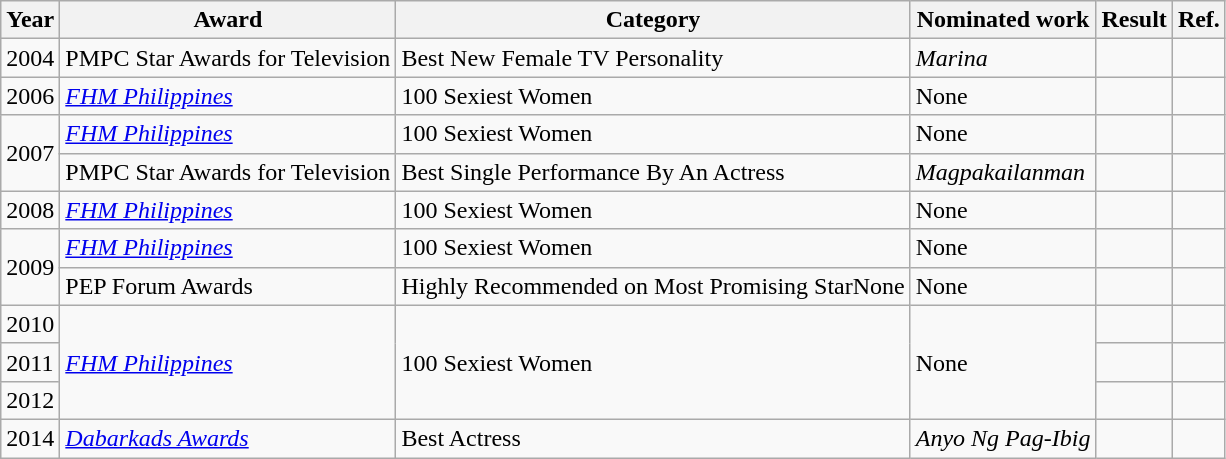<table class="wikitable">
<tr>
<th>Year</th>
<th>Award</th>
<th>Category</th>
<th>Nominated work</th>
<th>Result</th>
<th>Ref.</th>
</tr>
<tr>
<td>2004</td>
<td>PMPC Star Awards for Television</td>
<td>Best New Female TV Personality</td>
<td><em>Marina</em></td>
<td></td>
<td></td>
</tr>
<tr>
<td>2006</td>
<td><em><a href='#'>FHM Philippines</a></em></td>
<td>100 Sexiest Women</td>
<td>None</td>
<td></td>
<td></td>
</tr>
<tr>
<td rowspan=2>2007</td>
<td><em><a href='#'>FHM Philippines</a></em></td>
<td>100 Sexiest Women</td>
<td>None</td>
<td></td>
<td></td>
</tr>
<tr>
<td>PMPC Star Awards for Television</td>
<td>Best Single Performance By An Actress</td>
<td><em>Magpakailanman</em></td>
<td></td>
<td></td>
</tr>
<tr>
<td>2008</td>
<td><em><a href='#'>FHM Philippines</a></em></td>
<td>100 Sexiest Women</td>
<td>None</td>
<td></td>
<td></td>
</tr>
<tr>
<td rowspan=2>2009</td>
<td><em><a href='#'>FHM Philippines</a></em></td>
<td>100 Sexiest Women</td>
<td>None</td>
<td></td>
<td></td>
</tr>
<tr>
<td>PEP Forum Awards</td>
<td>Highly Recommended on Most Promising StarNone</td>
<td>None</td>
<td></td>
<td></td>
</tr>
<tr>
<td>2010</td>
<td rowspan="3"><em><a href='#'>FHM Philippines</a></em></td>
<td rowspan="3">100 Sexiest Women</td>
<td rowspan="3">None</td>
<td></td>
<td></td>
</tr>
<tr>
<td>2011</td>
<td></td>
<td></td>
</tr>
<tr>
<td>2012</td>
<td></td>
<td></td>
</tr>
<tr>
<td>2014</td>
<td><em><a href='#'>Dabarkads Awards</a></em></td>
<td>Best Actress</td>
<td><em>Anyo Ng Pag-Ibig</em></td>
<td></td>
<td></td>
</tr>
</table>
